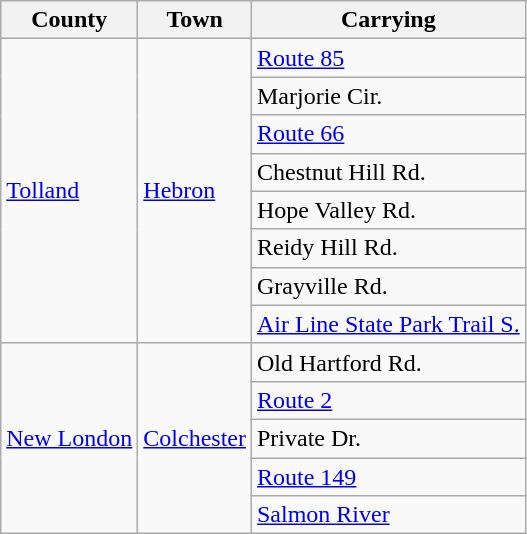<table class="wikitable">
<tr>
<th>County</th>
<th>Town</th>
<th>Carrying</th>
</tr>
<tr>
<td rowspan="8"><a href='#'>Tolland</a></td>
<td rowspan="8"><a href='#'>Hebron</a></td>
<td> <a href='#'>Route 85</a></td>
</tr>
<tr>
<td>Marjorie Cir.</td>
</tr>
<tr>
<td> <a href='#'>Route 66</a></td>
</tr>
<tr>
<td>Chestnut Hill Rd.</td>
</tr>
<tr>
<td>Hope Valley Rd.</td>
</tr>
<tr>
<td>Reidy Hill Rd.</td>
</tr>
<tr>
<td>Grayville Rd.</td>
</tr>
<tr>
<td><a href='#'>Air Line State Park Trail S.</a></td>
</tr>
<tr>
<td rowspan="5"><a href='#'>New London</a></td>
<td rowspan="5"><a href='#'>Colchester</a></td>
<td>Old Hartford Rd.</td>
</tr>
<tr>
<td> <a href='#'>Route 2</a></td>
</tr>
<tr>
<td>Private Dr.</td>
</tr>
<tr>
<td> <a href='#'>Route 149</a></td>
</tr>
<tr>
<td><a href='#'>Salmon River</a></td>
</tr>
</table>
